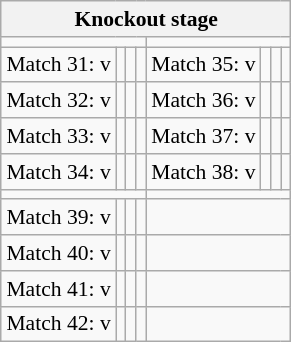<table class="wikitable" style="text-align: left; font-size: 90%; margin-left: 1em;">
<tr>
<th colspan="12">Knockout stage</th>
</tr>
<tr>
<td colspan="4" style="text-align: center;"></td>
<td colspan="4" style="text-align: center;"></td>
</tr>
<tr>
<td>Match 31:  v </td>
<td></td>
<td></td>
<td></td>
<td>Match 35:  v </td>
<td></td>
<td></td>
<td></td>
</tr>
<tr>
<td>Match 32:  v </td>
<td></td>
<td></td>
<td></td>
<td>Match 36:  v </td>
<td></td>
<td></td>
<td></td>
</tr>
<tr>
<td>Match 33:  v </td>
<td></td>
<td></td>
<td></td>
<td>Match 37:  v </td>
<td></td>
<td></td>
<td></td>
</tr>
<tr>
<td>Match 34:  v </td>
<td></td>
<td></td>
<td></td>
<td>Match 38:  v </td>
<td></td>
<td></td>
<td></td>
</tr>
<tr>
<td colspan="4" style="text-align: center;"></td>
<td colspan="4"></td>
</tr>
<tr>
<td>Match 39:  v </td>
<td></td>
<td></td>
<td></td>
<td colspan="4"></td>
</tr>
<tr>
<td>Match 40:  v </td>
<td></td>
<td></td>
<td></td>
<td colspan="4"></td>
</tr>
<tr>
<td>Match 41:  v </td>
<td></td>
<td></td>
<td></td>
<td colspan="4"></td>
</tr>
<tr>
<td>Match 42:  v </td>
<td></td>
<td></td>
<td></td>
<td colspan="4"></td>
</tr>
</table>
